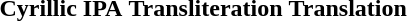<table>
<tr>
<th>Cyrillic</th>
<th>IPA</th>
<th>Transliteration</th>
<th>Translation</th>
</tr>
<tr>
<td><br></td>
<td><br></td>
<td><br></td>
<td><br></td>
</tr>
</table>
